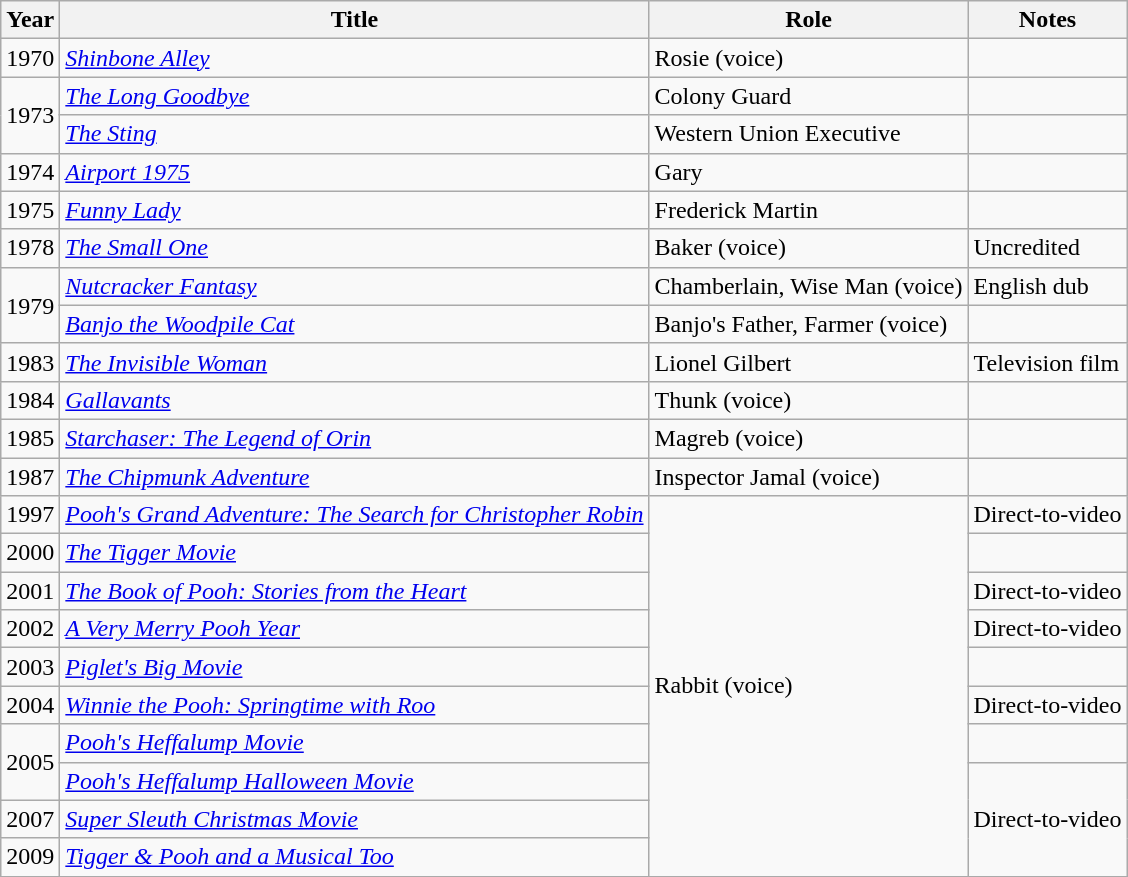<table class="wikitable sortable">
<tr>
<th>Year</th>
<th>Title</th>
<th>Role</th>
<th>Notes</th>
</tr>
<tr>
<td>1970</td>
<td><em><a href='#'>Shinbone Alley</a></em></td>
<td>Rosie (voice)</td>
<td></td>
</tr>
<tr>
<td rowspan="2">1973</td>
<td><em><a href='#'>The Long Goodbye</a></em></td>
<td>Colony Guard</td>
<td></td>
</tr>
<tr>
<td><em><a href='#'>The Sting</a></em></td>
<td>Western Union Executive</td>
<td></td>
</tr>
<tr>
<td>1974</td>
<td><em><a href='#'>Airport 1975</a></em></td>
<td>Gary</td>
<td></td>
</tr>
<tr>
<td>1975</td>
<td><em><a href='#'>Funny Lady</a></em></td>
<td>Frederick Martin</td>
<td></td>
</tr>
<tr>
<td>1978</td>
<td><em><a href='#'>The Small One</a></em></td>
<td>Baker (voice)</td>
<td>Uncredited</td>
</tr>
<tr>
<td rowspan="2">1979</td>
<td><em><a href='#'>Nutcracker Fantasy</a></em></td>
<td>Chamberlain, Wise Man (voice)</td>
<td>English dub</td>
</tr>
<tr>
<td><em><a href='#'>Banjo the Woodpile Cat</a></em></td>
<td>Banjo's Father, Farmer (voice)</td>
<td></td>
</tr>
<tr>
<td>1983</td>
<td><em><a href='#'>The Invisible Woman</a></em></td>
<td>Lionel Gilbert</td>
<td>Television film</td>
</tr>
<tr>
<td>1984</td>
<td><em><a href='#'>Gallavants</a></em></td>
<td>Thunk (voice)</td>
<td></td>
</tr>
<tr>
<td>1985</td>
<td><em><a href='#'>Starchaser: The Legend of Orin</a></em></td>
<td>Magreb (voice)</td>
<td></td>
</tr>
<tr>
<td>1987</td>
<td><em><a href='#'>The Chipmunk Adventure</a></em></td>
<td>Inspector Jamal (voice)</td>
<td></td>
</tr>
<tr>
<td>1997</td>
<td><em><a href='#'>Pooh's Grand Adventure: The Search for Christopher Robin</a></em></td>
<td rowspan="10">Rabbit (voice)</td>
<td>Direct-to-video</td>
</tr>
<tr>
<td>2000</td>
<td><em><a href='#'>The Tigger Movie</a></em></td>
<td></td>
</tr>
<tr>
<td>2001</td>
<td><em><a href='#'>The Book of Pooh: Stories from the Heart</a></em></td>
<td>Direct-to-video</td>
</tr>
<tr>
<td>2002</td>
<td><em><a href='#'>A Very Merry Pooh Year</a></em></td>
<td>Direct-to-video</td>
</tr>
<tr>
<td>2003</td>
<td><em><a href='#'>Piglet's Big Movie</a></em></td>
<td></td>
</tr>
<tr>
<td>2004</td>
<td><em><a href='#'>Winnie the Pooh: Springtime with Roo</a></em></td>
<td>Direct-to-video</td>
</tr>
<tr>
<td rowspan="2">2005</td>
<td><em><a href='#'>Pooh's Heffalump Movie</a></em></td>
<td></td>
</tr>
<tr>
<td><em><a href='#'>Pooh's Heffalump Halloween Movie</a></em></td>
<td rowspan="3">Direct-to-video</td>
</tr>
<tr>
<td>2007</td>
<td><em><a href='#'>Super Sleuth Christmas Movie</a></em></td>
</tr>
<tr>
<td>2009</td>
<td><em><a href='#'>Tigger & Pooh and a Musical Too</a></em></td>
</tr>
</table>
